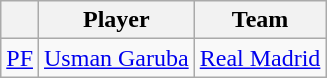<table class="wikitable">
<tr>
<th style="text-align:center;"></th>
<th style="text-align:center;">Player</th>
<th style="text-align:center;">Team</th>
</tr>
<tr>
<td style="text-align:center;"><a href='#'>PF</a></td>
<td> <a href='#'>Usman Garuba</a></td>
<td><a href='#'>Real Madrid</a></td>
</tr>
</table>
